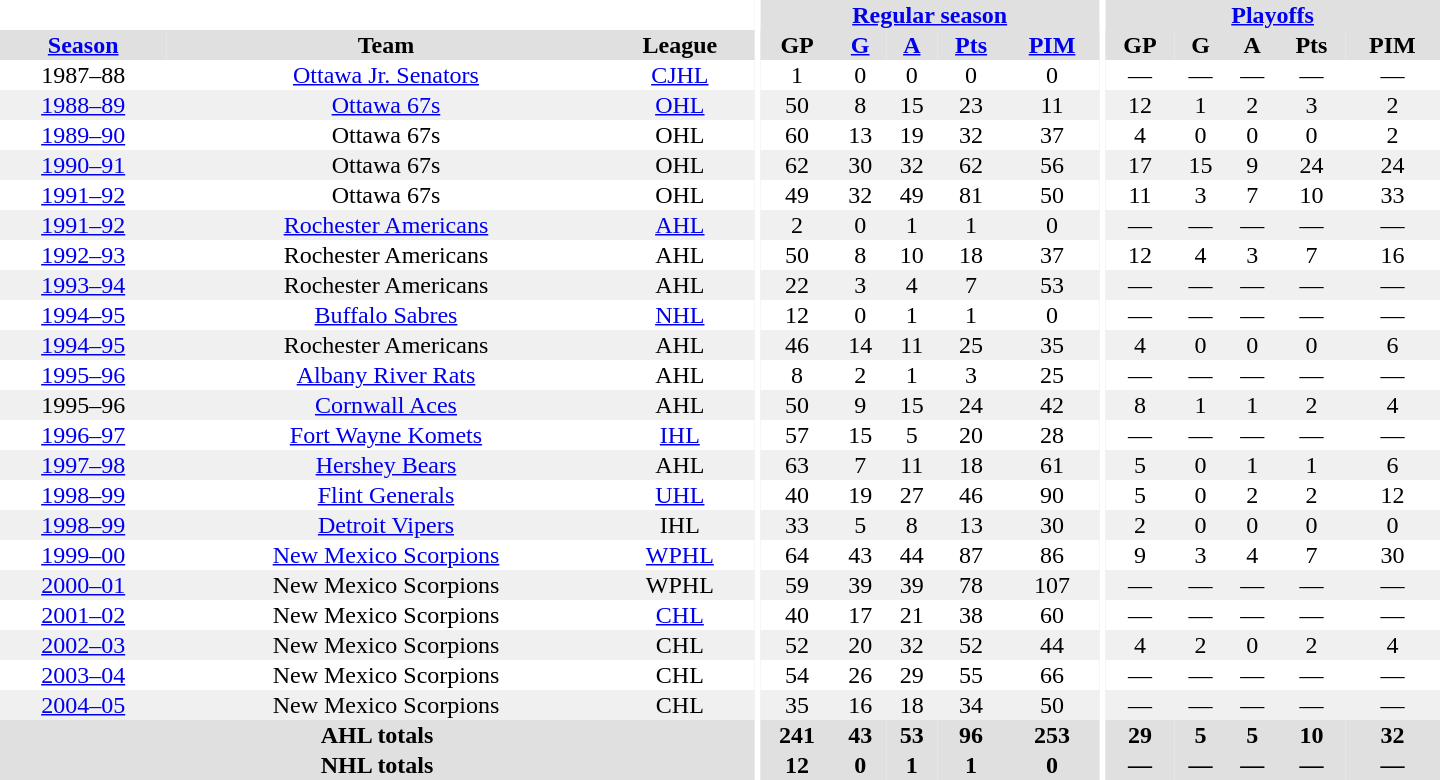<table border="0" cellpadding="1" cellspacing="0" style="text-align:center; width:60em">
<tr bgcolor="#e0e0e0">
<th colspan="3" bgcolor="#ffffff"></th>
<th rowspan="100" bgcolor="#ffffff"></th>
<th colspan="5"><a href='#'>Regular season</a></th>
<th rowspan="100" bgcolor="#ffffff"></th>
<th colspan="5"><a href='#'>Playoffs</a></th>
</tr>
<tr bgcolor="#e0e0e0">
<th><a href='#'>Season</a></th>
<th>Team</th>
<th>League</th>
<th>GP</th>
<th><a href='#'>G</a></th>
<th><a href='#'>A</a></th>
<th><a href='#'>Pts</a></th>
<th><a href='#'>PIM</a></th>
<th>GP</th>
<th>G</th>
<th>A</th>
<th>Pts</th>
<th>PIM</th>
</tr>
<tr>
<td>1987–88</td>
<td><a href='#'>Ottawa Jr. Senators</a></td>
<td><a href='#'>CJHL</a></td>
<td>1</td>
<td>0</td>
<td>0</td>
<td>0</td>
<td>0</td>
<td>—</td>
<td>—</td>
<td>—</td>
<td>—</td>
<td>—</td>
</tr>
<tr bgcolor="#f0f0f0">
<td><a href='#'>1988–89</a></td>
<td><a href='#'>Ottawa 67s</a></td>
<td><a href='#'>OHL</a></td>
<td>50</td>
<td>8</td>
<td>15</td>
<td>23</td>
<td>11</td>
<td>12</td>
<td>1</td>
<td>2</td>
<td>3</td>
<td>2</td>
</tr>
<tr>
<td><a href='#'>1989–90</a></td>
<td>Ottawa 67s</td>
<td>OHL</td>
<td>60</td>
<td>13</td>
<td>19</td>
<td>32</td>
<td>37</td>
<td>4</td>
<td>0</td>
<td>0</td>
<td>0</td>
<td>2</td>
</tr>
<tr bgcolor="#f0f0f0">
<td><a href='#'>1990–91</a></td>
<td>Ottawa 67s</td>
<td>OHL</td>
<td>62</td>
<td>30</td>
<td>32</td>
<td>62</td>
<td>56</td>
<td>17</td>
<td>15</td>
<td>9</td>
<td>24</td>
<td>24</td>
</tr>
<tr>
<td><a href='#'>1991–92</a></td>
<td>Ottawa 67s</td>
<td>OHL</td>
<td>49</td>
<td>32</td>
<td>49</td>
<td>81</td>
<td>50</td>
<td>11</td>
<td>3</td>
<td>7</td>
<td>10</td>
<td>33</td>
</tr>
<tr bgcolor="#f0f0f0">
<td><a href='#'>1991–92</a></td>
<td><a href='#'>Rochester Americans</a></td>
<td><a href='#'>AHL</a></td>
<td>2</td>
<td>0</td>
<td>1</td>
<td>1</td>
<td>0</td>
<td>—</td>
<td>—</td>
<td>—</td>
<td>—</td>
<td>—</td>
</tr>
<tr>
<td><a href='#'>1992–93</a></td>
<td>Rochester Americans</td>
<td>AHL</td>
<td>50</td>
<td>8</td>
<td>10</td>
<td>18</td>
<td>37</td>
<td>12</td>
<td>4</td>
<td>3</td>
<td>7</td>
<td>16</td>
</tr>
<tr bgcolor="#f0f0f0">
<td><a href='#'>1993–94</a></td>
<td>Rochester Americans</td>
<td>AHL</td>
<td>22</td>
<td>3</td>
<td>4</td>
<td>7</td>
<td>53</td>
<td>—</td>
<td>—</td>
<td>—</td>
<td>—</td>
<td>—</td>
</tr>
<tr>
<td><a href='#'>1994–95</a></td>
<td><a href='#'>Buffalo Sabres</a></td>
<td><a href='#'>NHL</a></td>
<td>12</td>
<td>0</td>
<td>1</td>
<td>1</td>
<td>0</td>
<td>—</td>
<td>—</td>
<td>—</td>
<td>—</td>
<td>—</td>
</tr>
<tr bgcolor="#f0f0f0">
<td><a href='#'>1994–95</a></td>
<td>Rochester Americans</td>
<td>AHL</td>
<td>46</td>
<td>14</td>
<td>11</td>
<td>25</td>
<td>35</td>
<td>4</td>
<td>0</td>
<td>0</td>
<td>0</td>
<td>6</td>
</tr>
<tr>
<td><a href='#'>1995–96</a></td>
<td><a href='#'>Albany River Rats</a></td>
<td>AHL</td>
<td>8</td>
<td>2</td>
<td>1</td>
<td>3</td>
<td>25</td>
<td>—</td>
<td>—</td>
<td>—</td>
<td>—</td>
<td>—</td>
</tr>
<tr bgcolor="#f0f0f0">
<td>1995–96</td>
<td><a href='#'>Cornwall Aces</a></td>
<td>AHL</td>
<td>50</td>
<td>9</td>
<td>15</td>
<td>24</td>
<td>42</td>
<td>8</td>
<td>1</td>
<td>1</td>
<td>2</td>
<td>4</td>
</tr>
<tr>
<td><a href='#'>1996–97</a></td>
<td><a href='#'>Fort Wayne Komets</a></td>
<td><a href='#'>IHL</a></td>
<td>57</td>
<td>15</td>
<td>5</td>
<td>20</td>
<td>28</td>
<td>—</td>
<td>—</td>
<td>—</td>
<td>—</td>
<td>—</td>
</tr>
<tr bgcolor="#f0f0f0">
<td><a href='#'>1997–98</a></td>
<td><a href='#'>Hershey Bears</a></td>
<td>AHL</td>
<td>63</td>
<td>7</td>
<td>11</td>
<td>18</td>
<td>61</td>
<td>5</td>
<td>0</td>
<td>1</td>
<td>1</td>
<td>6</td>
</tr>
<tr>
<td><a href='#'>1998–99</a></td>
<td><a href='#'>Flint Generals</a></td>
<td><a href='#'>UHL</a></td>
<td>40</td>
<td>19</td>
<td>27</td>
<td>46</td>
<td>90</td>
<td>5</td>
<td>0</td>
<td>2</td>
<td>2</td>
<td>12</td>
</tr>
<tr bgcolor="#f0f0f0">
<td><a href='#'>1998–99</a></td>
<td><a href='#'>Detroit Vipers</a></td>
<td>IHL</td>
<td>33</td>
<td>5</td>
<td>8</td>
<td>13</td>
<td>30</td>
<td>2</td>
<td>0</td>
<td>0</td>
<td>0</td>
<td>0</td>
</tr>
<tr>
<td><a href='#'>1999–00</a></td>
<td><a href='#'>New Mexico Scorpions</a></td>
<td><a href='#'>WPHL</a></td>
<td>64</td>
<td>43</td>
<td>44</td>
<td>87</td>
<td>86</td>
<td>9</td>
<td>3</td>
<td>4</td>
<td>7</td>
<td>30</td>
</tr>
<tr bgcolor="#f0f0f0">
<td><a href='#'>2000–01</a></td>
<td>New Mexico Scorpions</td>
<td>WPHL</td>
<td>59</td>
<td>39</td>
<td>39</td>
<td>78</td>
<td>107</td>
<td>—</td>
<td>—</td>
<td>—</td>
<td>—</td>
<td>—</td>
</tr>
<tr>
<td><a href='#'>2001–02</a></td>
<td>New Mexico Scorpions</td>
<td><a href='#'>CHL</a></td>
<td>40</td>
<td>17</td>
<td>21</td>
<td>38</td>
<td>60</td>
<td>—</td>
<td>—</td>
<td>—</td>
<td>—</td>
<td>—</td>
</tr>
<tr bgcolor="#f0f0f0">
<td><a href='#'>2002–03</a></td>
<td>New Mexico Scorpions</td>
<td>CHL</td>
<td>52</td>
<td>20</td>
<td>32</td>
<td>52</td>
<td>44</td>
<td>4</td>
<td>2</td>
<td>0</td>
<td>2</td>
<td>4</td>
</tr>
<tr>
<td><a href='#'>2003–04</a></td>
<td>New Mexico Scorpions</td>
<td>CHL</td>
<td>54</td>
<td>26</td>
<td>29</td>
<td>55</td>
<td>66</td>
<td>—</td>
<td>—</td>
<td>—</td>
<td>—</td>
<td>—</td>
</tr>
<tr bgcolor="#f0f0f0">
<td><a href='#'>2004–05</a></td>
<td>New Mexico Scorpions</td>
<td>CHL</td>
<td>35</td>
<td>16</td>
<td>18</td>
<td>34</td>
<td>50</td>
<td>—</td>
<td>—</td>
<td>—</td>
<td>—</td>
<td>—</td>
</tr>
<tr bgcolor="#e0e0e0">
<th colspan="3">AHL totals</th>
<th>241</th>
<th>43</th>
<th>53</th>
<th>96</th>
<th>253</th>
<th>29</th>
<th>5</th>
<th>5</th>
<th>10</th>
<th>32</th>
</tr>
<tr bgcolor="#e0e0e0">
<th colspan="3">NHL totals</th>
<th>12</th>
<th>0</th>
<th>1</th>
<th>1</th>
<th>0</th>
<th>—</th>
<th>—</th>
<th>—</th>
<th>—</th>
<th>—</th>
</tr>
</table>
